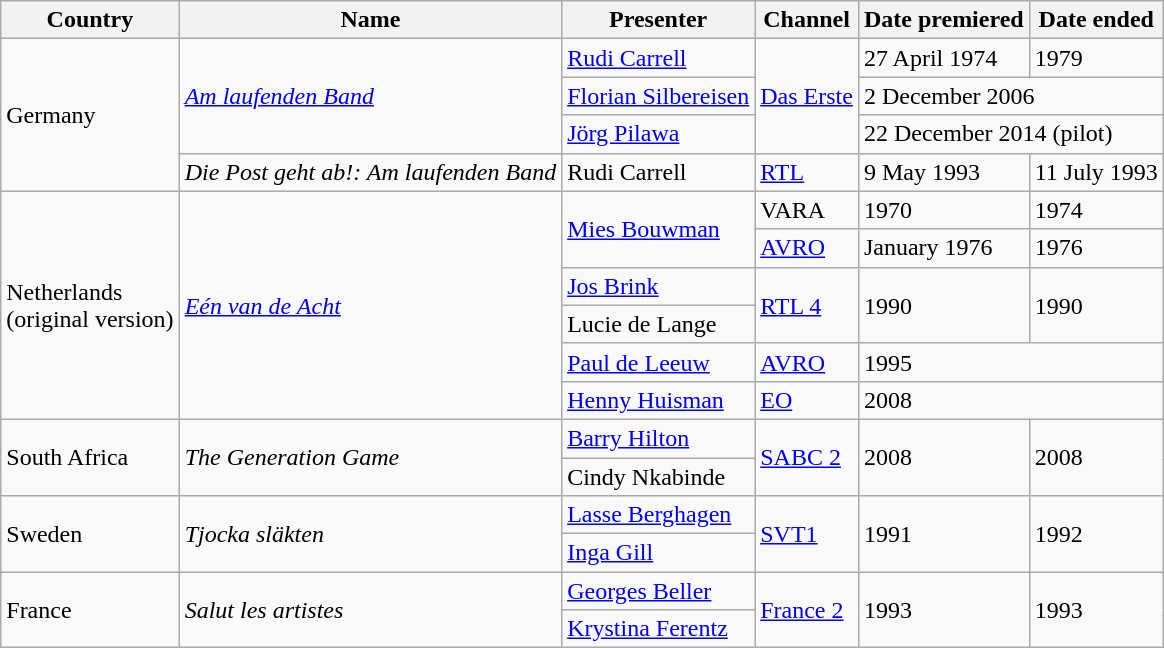<table class="wikitable">
<tr>
<th>Country</th>
<th>Name</th>
<th>Presenter</th>
<th>Channel</th>
<th>Date premiered</th>
<th>Date ended</th>
</tr>
<tr>
<td rowspan="4">Germany</td>
<td rowspan="3"><em><a href='#'>Am laufenden Band</a></em></td>
<td><a href='#'>Rudi Carrell</a></td>
<td rowspan="3"><a href='#'>Das Erste</a></td>
<td>27 April 1974</td>
<td>1979</td>
</tr>
<tr>
<td><a href='#'>Florian Silbereisen</a></td>
<td colspan="2">2 December 2006</td>
</tr>
<tr>
<td><a href='#'>Jörg Pilawa</a></td>
<td colspan="2">22 December 2014 (pilot)</td>
</tr>
<tr>
<td><em>Die Post geht ab!: Am laufenden Band</em></td>
<td>Rudi Carrell</td>
<td><a href='#'>RTL</a></td>
<td>9 May 1993</td>
<td>11 July 1993</td>
</tr>
<tr>
<td rowspan="6">Netherlands<br>(original version)</td>
<td rowspan="6"><em><a href='#'>Eén van de Acht</a></em></td>
<td rowspan="2"><a href='#'>Mies Bouwman</a></td>
<td>VARA</td>
<td>1970</td>
<td>1974</td>
</tr>
<tr>
<td><a href='#'>AVRO</a></td>
<td>January 1976</td>
<td>1976</td>
</tr>
<tr>
<td><a href='#'>Jos Brink</a></td>
<td rowspan="2"><a href='#'>RTL 4</a></td>
<td rowspan="2">1990</td>
<td rowspan="2">1990</td>
</tr>
<tr>
<td>Lucie de Lange</td>
</tr>
<tr>
<td><a href='#'>Paul de Leeuw</a></td>
<td><a href='#'>AVRO</a></td>
<td colspan="2">1995</td>
</tr>
<tr>
<td><a href='#'>Henny Huisman</a></td>
<td><a href='#'>EO</a></td>
<td colspan="2">2008</td>
</tr>
<tr>
<td rowspan="2">South Africa</td>
<td rowspan="2"><em>The Generation Game</em></td>
<td><a href='#'>Barry Hilton</a></td>
<td rowspan="2"><a href='#'>SABC 2</a></td>
<td rowspan="2">2008</td>
<td rowspan="2">2008</td>
</tr>
<tr>
<td>Cindy Nkabinde</td>
</tr>
<tr>
<td rowspan="2">Sweden</td>
<td rowspan="2"><em>Tjocka släkten</em></td>
<td><a href='#'>Lasse Berghagen</a></td>
<td rowspan="2"><a href='#'>SVT1</a></td>
<td rowspan="2">1991</td>
<td rowspan="2">1992</td>
</tr>
<tr>
<td><a href='#'>Inga Gill</a></td>
</tr>
<tr>
<td rowspan="2">France</td>
<td rowspan="2"><em>Salut les artistes</em></td>
<td><a href='#'>Georges Beller</a></td>
<td rowspan="2"><a href='#'>France 2</a></td>
<td rowspan="2">1993</td>
<td rowspan="2">1993</td>
</tr>
<tr>
<td><a href='#'>Krystina Ferentz</a></td>
</tr>
</table>
